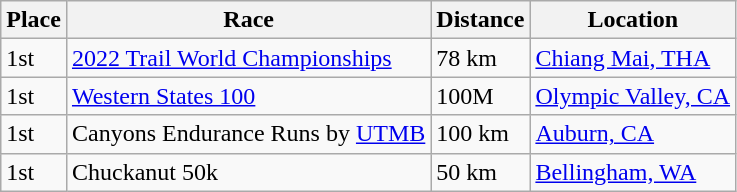<table class="wikitable">
<tr>
<th>Place</th>
<th>Race</th>
<th>Distance</th>
<th>Location</th>
</tr>
<tr>
<td>1st</td>
<td><a href='#'>2022 Trail World Championships</a></td>
<td>78 km</td>
<td> <a href='#'>Chiang Mai, THA</a></td>
</tr>
<tr>
<td>1st</td>
<td><a href='#'>Western States 100</a></td>
<td>100M</td>
<td> <a href='#'>Olympic Valley, CA</a></td>
</tr>
<tr>
<td>1st</td>
<td>Canyons Endurance Runs by <a href='#'>UTMB</a></td>
<td>100 km</td>
<td> <a href='#'>Auburn, CA</a></td>
</tr>
<tr>
<td>1st</td>
<td>Chuckanut 50k</td>
<td>50 km</td>
<td> <a href='#'>Bellingham, WA</a></td>
</tr>
</table>
